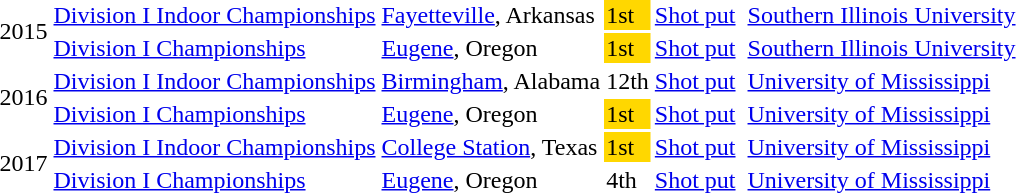<table>
<tr>
<td rowspan=2>2015</td>
<td><a href='#'>Division I Indoor Championships</a></td>
<td><a href='#'>Fayetteville</a>, Arkansas</td>
<td bgcolor=gold>1st</td>
<td><a href='#'>Shot put</a></td>
<td></td>
<td><a href='#'>Southern Illinois University</a></td>
<td></td>
</tr>
<tr>
<td><a href='#'>Division I Championships</a></td>
<td><a href='#'>Eugene</a>, Oregon</td>
<td bgcolor=gold>1st</td>
<td><a href='#'>Shot put</a></td>
<td></td>
<td><a href='#'>Southern Illinois University</a></td>
<td></td>
</tr>
<tr>
<td rowspan=2>2016</td>
<td><a href='#'>Division I Indoor Championships</a></td>
<td><a href='#'>Birmingham</a>, Alabama</td>
<td>12th</td>
<td><a href='#'>Shot put</a></td>
<td></td>
<td><a href='#'>University of Mississippi</a></td>
<td></td>
</tr>
<tr>
<td><a href='#'>Division I Championships</a></td>
<td><a href='#'>Eugene</a>, Oregon</td>
<td bgcolor=gold>1st</td>
<td><a href='#'>Shot put</a></td>
<td></td>
<td><a href='#'>University of Mississippi</a></td>
<td></td>
</tr>
<tr>
<td rowspan=2>2017</td>
<td><a href='#'>Division I Indoor Championships</a></td>
<td><a href='#'>College Station</a>, Texas</td>
<td bgcolor=gold>1st</td>
<td><a href='#'>Shot put</a></td>
<td></td>
<td><a href='#'>University of Mississippi</a></td>
<td></td>
</tr>
<tr>
<td><a href='#'>Division I Championships</a></td>
<td><a href='#'>Eugene</a>, Oregon</td>
<td>4th</td>
<td><a href='#'>Shot put</a></td>
<td></td>
<td><a href='#'>University of Mississippi</a></td>
<td></td>
</tr>
<tr>
</tr>
</table>
